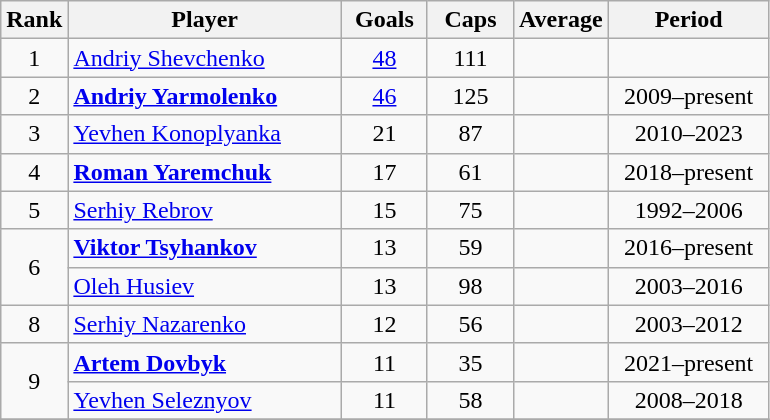<table class="wikitable sortable" style="font-size:100%; text-align:center;">
<tr>
<th width=25px>Rank</th>
<th width=175px>Player</th>
<th width=50px>Goals</th>
<th width=50px>Caps</th>
<th width=50px>Average</th>
<th width=100px>Period</th>
</tr>
<tr>
<td>1</td>
<td style="text-align:left;"><a href='#'>Andriy Shevchenko</a></td>
<td><a href='#'>48</a></td>
<td>111</td>
<td></td>
<td></td>
</tr>
<tr>
<td>2</td>
<td style="text-align:left;"><strong><a href='#'>Andriy Yarmolenko</a></strong></td>
<td><a href='#'>46</a></td>
<td>125</td>
<td></td>
<td>2009–present</td>
</tr>
<tr>
<td>3</td>
<td style="text-align:left;"><a href='#'>Yevhen Konoplyanka</a></td>
<td>21</td>
<td>87</td>
<td></td>
<td>2010–2023</td>
</tr>
<tr>
<td>4</td>
<td style="text-align:left;"><strong><a href='#'>Roman Yaremchuk</a></strong></td>
<td>17</td>
<td>61</td>
<td></td>
<td>2018–present</td>
</tr>
<tr>
<td>5</td>
<td style="text-align:left;"><a href='#'>Serhiy Rebrov</a></td>
<td>15</td>
<td>75</td>
<td></td>
<td>1992–2006</td>
</tr>
<tr>
<td rowspan="2">6</td>
<td style="text-align:left;"><strong><a href='#'>Viktor Tsyhankov</a></strong></td>
<td>13</td>
<td>59</td>
<td></td>
<td>2016–present</td>
</tr>
<tr>
<td style="text-align:left;"><a href='#'>Oleh Husiev</a></td>
<td>13</td>
<td>98</td>
<td></td>
<td>2003–2016</td>
</tr>
<tr>
<td>8</td>
<td style="text-align:left;"><a href='#'>Serhiy Nazarenko</a></td>
<td>12</td>
<td>56</td>
<td></td>
<td>2003–2012</td>
</tr>
<tr>
<td rowspan="2">9</td>
<td style="text-align:left;"><strong><a href='#'>Artem Dovbyk</a></strong></td>
<td>11</td>
<td>35</td>
<td></td>
<td>2021–present</td>
</tr>
<tr>
<td style="text-align:left;"><a href='#'>Yevhen Seleznyov</a></td>
<td>11</td>
<td>58</td>
<td></td>
<td>2008–2018</td>
</tr>
<tr>
</tr>
</table>
